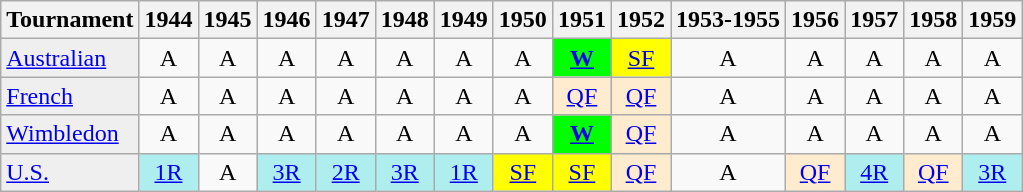<table class="wikitable">
<tr>
<th>Tournament</th>
<th>1944</th>
<th>1945</th>
<th>1946</th>
<th>1947</th>
<th>1948</th>
<th>1949</th>
<th>1950</th>
<th>1951</th>
<th>1952</th>
<th>1953-1955</th>
<th>1956</th>
<th>1957</th>
<th>1958</th>
<th>1959</th>
</tr>
<tr>
<td style="background:#EFEFEF;"><a href='#'>Australian</a></td>
<td align="center">A</td>
<td align="center">A</td>
<td align="center">A</td>
<td align="center">A</td>
<td align="center">A</td>
<td align="center">A</td>
<td align="center">A</td>
<td align="center" style="background:#00ff00;"><strong><a href='#'>W</a></strong></td>
<td align="center" style="background:yellow;"><a href='#'>SF</a></td>
<td align="center">A</td>
<td align="center">A</td>
<td align="center">A</td>
<td align="center">A</td>
<td align="center">A</td>
</tr>
<tr>
<td style="background:#EFEFEF;"><a href='#'>French</a></td>
<td align="center">A</td>
<td align="center">A</td>
<td align="center">A</td>
<td align="center">A</td>
<td align="center">A</td>
<td align="center">A</td>
<td align="center">A</td>
<td align="center" style="background:#ffebcd;"><a href='#'>QF</a></td>
<td align="center" style="background:#ffebcd;"><a href='#'>QF</a></td>
<td align="center">A</td>
<td align="center">A</td>
<td align="center">A</td>
<td align="center">A</td>
<td align="center">A</td>
</tr>
<tr>
<td style="background:#EFEFEF;"><a href='#'>Wimbledon</a></td>
<td align="center">A</td>
<td align="center">A</td>
<td align="center">A</td>
<td align="center">A</td>
<td align="center">A</td>
<td align="center">A</td>
<td align="center">A</td>
<td align="center" style="background:#00ff00;"><strong><a href='#'>W</a></strong></td>
<td align="center" style="background:#ffebcd;"><a href='#'>QF</a></td>
<td align="center">A</td>
<td align="center">A</td>
<td align="center">A</td>
<td align="center">A</td>
<td align="center">A</td>
</tr>
<tr>
<td style="background:#EFEFEF;"><a href='#'>U.S.</a></td>
<td align="center" style="background:#afeeee;"><a href='#'>1R</a></td>
<td align="center">A</td>
<td align="center" style="background:#afeeee;"><a href='#'>3R</a></td>
<td align="center" style="background:#afeeee;"><a href='#'>2R</a></td>
<td align="center" style="background:#afeeee;"><a href='#'>3R</a></td>
<td align="center" style="background:#afeeee;"><a href='#'>1R</a></td>
<td align="center" style="background:yellow;"><a href='#'>SF</a></td>
<td align="center" style="background:yellow;"><a href='#'>SF</a></td>
<td align="center" style="background:#ffebcd;"><a href='#'>QF</a></td>
<td align="center">A</td>
<td align="center" style="background:#ffebcd;"><a href='#'>QF</a></td>
<td align="center" style="background:#afeeee;"><a href='#'>4R</a></td>
<td align="center" style="background:#ffebcd;"><a href='#'>QF</a></td>
<td align="center" style="background:#afeeee;"><a href='#'>3R</a></td>
</tr>
</table>
